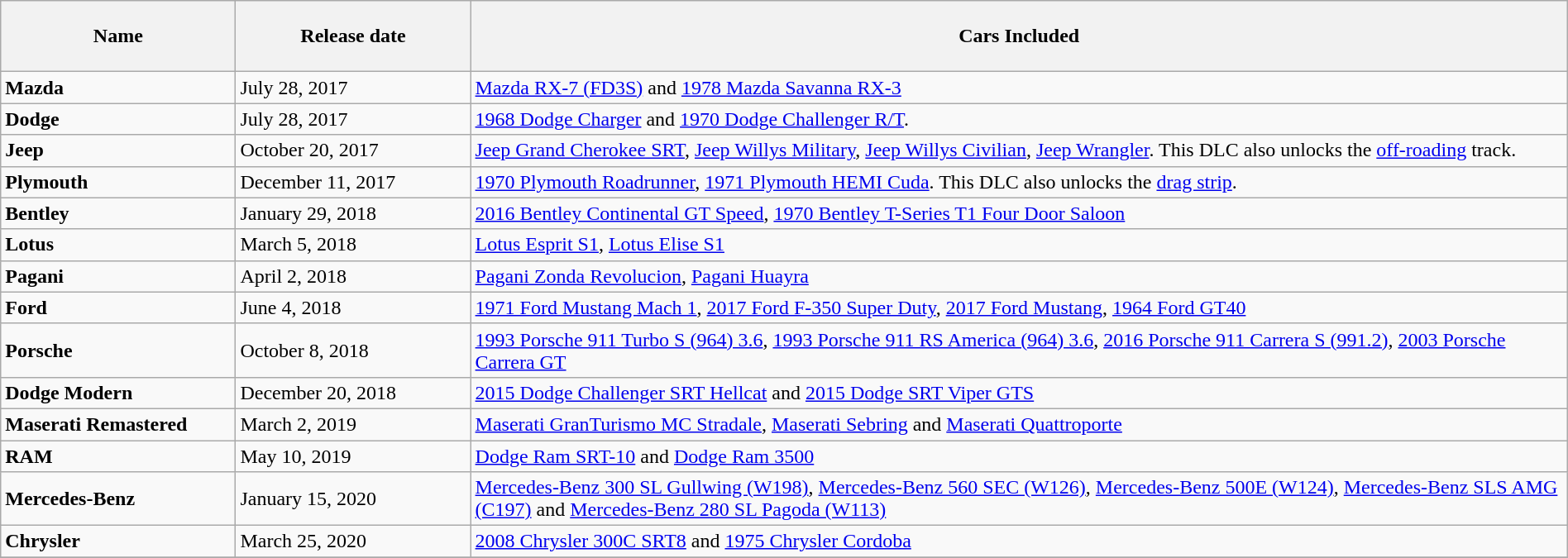<table class="wikitable" style="width: 100%;">
<tr>
<th style="width: 15%;height:50px;">Name</th>
<th style="width: 15%;">Release date</th>
<th>Cars Included</th>
</tr>
<tr>
<td><strong>Mazda</strong></td>
<td>July 28, 2017</td>
<td><a href='#'>Mazda RX-7 (FD3S)</a> and <a href='#'>1978 Mazda Savanna RX-3</a></td>
</tr>
<tr>
<td><strong>Dodge</strong></td>
<td>July 28, 2017</td>
<td><a href='#'>1968 Dodge Charger</a> and <a href='#'>1970 Dodge Challenger R/T</a>.</td>
</tr>
<tr>
<td><strong>Jeep</strong></td>
<td>October 20, 2017</td>
<td><a href='#'>Jeep Grand Cherokee SRT</a>, <a href='#'>Jeep Willys Military</a>, <a href='#'>Jeep Willys Civilian</a>, <a href='#'>Jeep Wrangler</a>. This DLC also unlocks the <a href='#'>off-roading</a> track.</td>
</tr>
<tr>
<td><strong>Plymouth</strong></td>
<td>December 11, 2017</td>
<td><a href='#'>1970 Plymouth Roadrunner</a>, <a href='#'>1971 Plymouth HEMI Cuda</a>. This DLC also unlocks the <a href='#'>drag strip</a>.</td>
</tr>
<tr>
<td><strong>Bentley</strong></td>
<td>January 29, 2018</td>
<td><a href='#'>2016 Bentley Continental GT Speed</a>, <a href='#'>1970 Bentley T-Series T1 Four Door Saloon</a></td>
</tr>
<tr>
<td><strong>Lotus</strong></td>
<td>March 5, 2018</td>
<td><a href='#'>Lotus Esprit S1</a>, <a href='#'>Lotus Elise S1</a></td>
</tr>
<tr>
<td><strong>Pagani</strong></td>
<td>April 2, 2018</td>
<td><a href='#'>Pagani Zonda Revolucion</a>, <a href='#'>Pagani Huayra</a></td>
</tr>
<tr>
<td><strong>Ford</strong></td>
<td>June 4, 2018</td>
<td><a href='#'>1971 Ford Mustang Mach 1</a>, <a href='#'>2017 Ford F-350 Super Duty</a>, <a href='#'>2017 Ford Mustang</a>, <a href='#'>1964 Ford GT40</a></td>
</tr>
<tr>
<td><strong>Porsche</strong></td>
<td>October 8, 2018</td>
<td><a href='#'>1993 Porsche 911 Turbo S (964) 3.6</a>, <a href='#'>1993 Porsche 911 RS America (964) 3.6</a>, <a href='#'>2016 Porsche 911 Carrera S (991.2)</a>, <a href='#'>2003 Porsche Carrera GT</a></td>
</tr>
<tr>
<td><strong>Dodge Modern</strong></td>
<td>December 20, 2018</td>
<td><a href='#'>2015 Dodge Challenger SRT Hellcat</a> and <a href='#'>2015 Dodge SRT Viper GTS</a></td>
</tr>
<tr>
<td><strong>Maserati Remastered</strong></td>
<td>March 2, 2019</td>
<td><a href='#'>Maserati GranTurismo MC Stradale</a>, <a href='#'>Maserati Sebring</a> and <a href='#'>Maserati Quattroporte</a></td>
</tr>
<tr>
<td><strong>RAM</strong></td>
<td>May 10, 2019</td>
<td><a href='#'>Dodge Ram SRT-10</a> and <a href='#'>Dodge Ram 3500</a></td>
</tr>
<tr>
<td><strong>Mercedes-Benz</strong></td>
<td>January 15, 2020</td>
<td><a href='#'>Mercedes-Benz 300 SL Gullwing (W198)</a>, <a href='#'>Mercedes-Benz 560 SEC (W126)</a>, <a href='#'>Mercedes-Benz 500E (W124)</a>, <a href='#'>Mercedes-Benz SLS AMG (C197)</a> and <a href='#'>Mercedes-Benz 280 SL Pagoda (W113)</a></td>
</tr>
<tr>
<td><strong>Chrysler</strong></td>
<td>March 25, 2020</td>
<td><a href='#'>2008 Chrysler 300C SRT8</a> and <a href='#'>1975 Chrysler Cordoba</a></td>
</tr>
<tr>
</tr>
</table>
